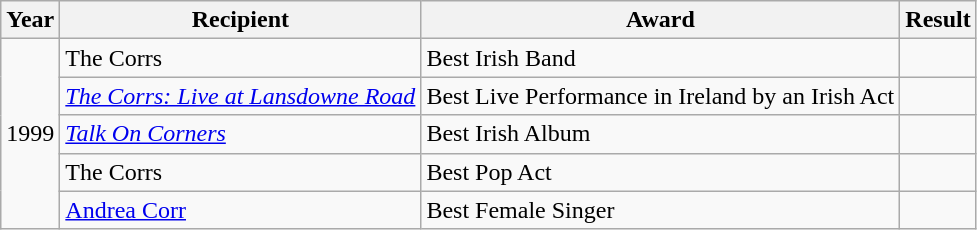<table class="wikitable">
<tr>
<th>Year</th>
<th>Recipient</th>
<th>Award</th>
<th>Result</th>
</tr>
<tr>
<td rowspan="5">1999</td>
<td>The Corrs</td>
<td>Best Irish Band</td>
<td></td>
</tr>
<tr>
<td><em><a href='#'>The Corrs: Live at Lansdowne Road</a></em></td>
<td>Best Live Performance in Ireland by an Irish Act</td>
<td></td>
</tr>
<tr>
<td><em><a href='#'>Talk On Corners</a></em></td>
<td>Best Irish Album</td>
<td></td>
</tr>
<tr>
<td>The Corrs</td>
<td>Best Pop Act</td>
<td></td>
</tr>
<tr>
<td><a href='#'>Andrea Corr</a></td>
<td>Best Female Singer</td>
<td></td>
</tr>
</table>
